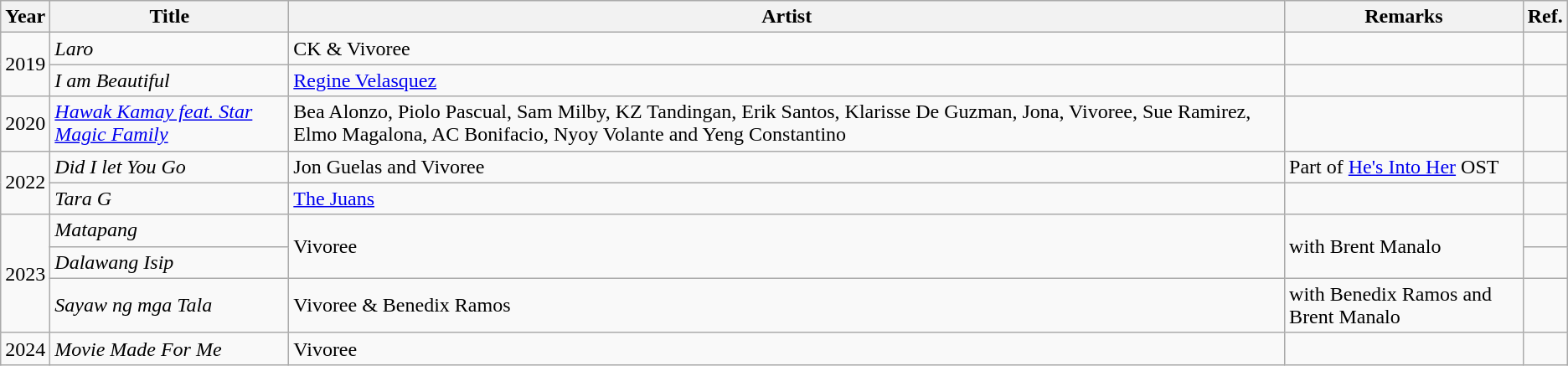<table class="wikitable sortable">
<tr>
<th>Year</th>
<th>Title</th>
<th>Artist</th>
<th>Remarks</th>
<th><strong>Ref.</strong></th>
</tr>
<tr>
<td rowspan=2>2019</td>
<td><em>Laro</em></td>
<td>CK & Vivoree</td>
<td></td>
<td></td>
</tr>
<tr>
<td><em>I am Beautiful</em></td>
<td><a href='#'>Regine Velasquez</a></td>
<td></td>
<td></td>
</tr>
<tr>
<td>2020</td>
<td><em><a href='#'>Hawak Kamay feat. Star Magic Family</a></em></td>
<td>Bea Alonzo, Piolo Pascual, Sam Milby, KZ Tandingan, Erik Santos, Klarisse De Guzman, Jona, Vivoree, Sue Ramirez, Elmo Magalona, AC Bonifacio, Nyoy Volante and Yeng Constantino</td>
<td></td>
<td></td>
</tr>
<tr>
<td rowspan="2">2022</td>
<td><em>Did I let You Go</em></td>
<td>Jon Guelas and Vivoree</td>
<td>Part of <a href='#'>He's Into Her</a> OST</td>
<td></td>
</tr>
<tr>
<td><em>Tara G</em></td>
<td><a href='#'>The Juans</a></td>
<td></td>
<td></td>
</tr>
<tr>
<td rowspan="3">2023</td>
<td><em>Matapang</em></td>
<td rowspan="2">Vivoree</td>
<td rowspan="2">with Brent Manalo</td>
<td></td>
</tr>
<tr>
<td><em>Dalawang Isip</em></td>
<td></td>
</tr>
<tr>
<td><em>Sayaw ng mga Tala</em></td>
<td>Vivoree & Benedix Ramos</td>
<td>with Benedix Ramos and Brent Manalo</td>
<td></td>
</tr>
<tr>
<td>2024</td>
<td><em>Movie Made For Me</em></td>
<td>Vivoree</td>
<td></td>
<td></td>
</tr>
</table>
